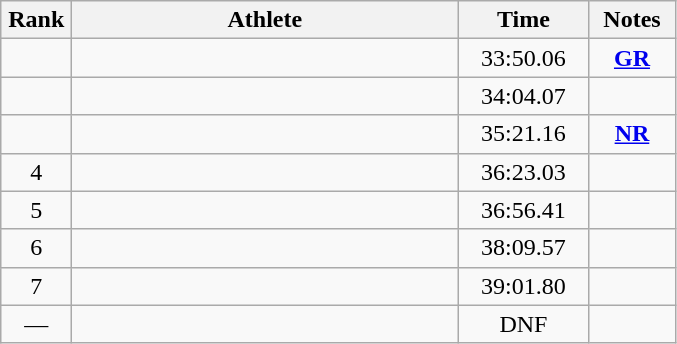<table class="wikitable sortable" style="text-align:center">
<tr>
<th width=40>Rank</th>
<th width=250>Athlete</th>
<th width=80>Time</th>
<th width=50>Notes</th>
</tr>
<tr>
<td></td>
<td align=left></td>
<td>33:50.06</td>
<td><strong><a href='#'>GR</a></strong></td>
</tr>
<tr>
<td></td>
<td align=left></td>
<td>34:04.07</td>
<td></td>
</tr>
<tr>
<td></td>
<td align=left></td>
<td>35:21.16</td>
<td><strong><a href='#'>NR</a></strong></td>
</tr>
<tr>
<td>4</td>
<td align=left></td>
<td>36:23.03</td>
<td></td>
</tr>
<tr>
<td>5</td>
<td align=left></td>
<td>36:56.41</td>
<td></td>
</tr>
<tr>
<td>6</td>
<td align=left></td>
<td>38:09.57</td>
<td></td>
</tr>
<tr>
<td>7</td>
<td align=left></td>
<td>39:01.80</td>
<td></td>
</tr>
<tr>
<td>—</td>
<td align=left></td>
<td>DNF</td>
<td></td>
</tr>
</table>
